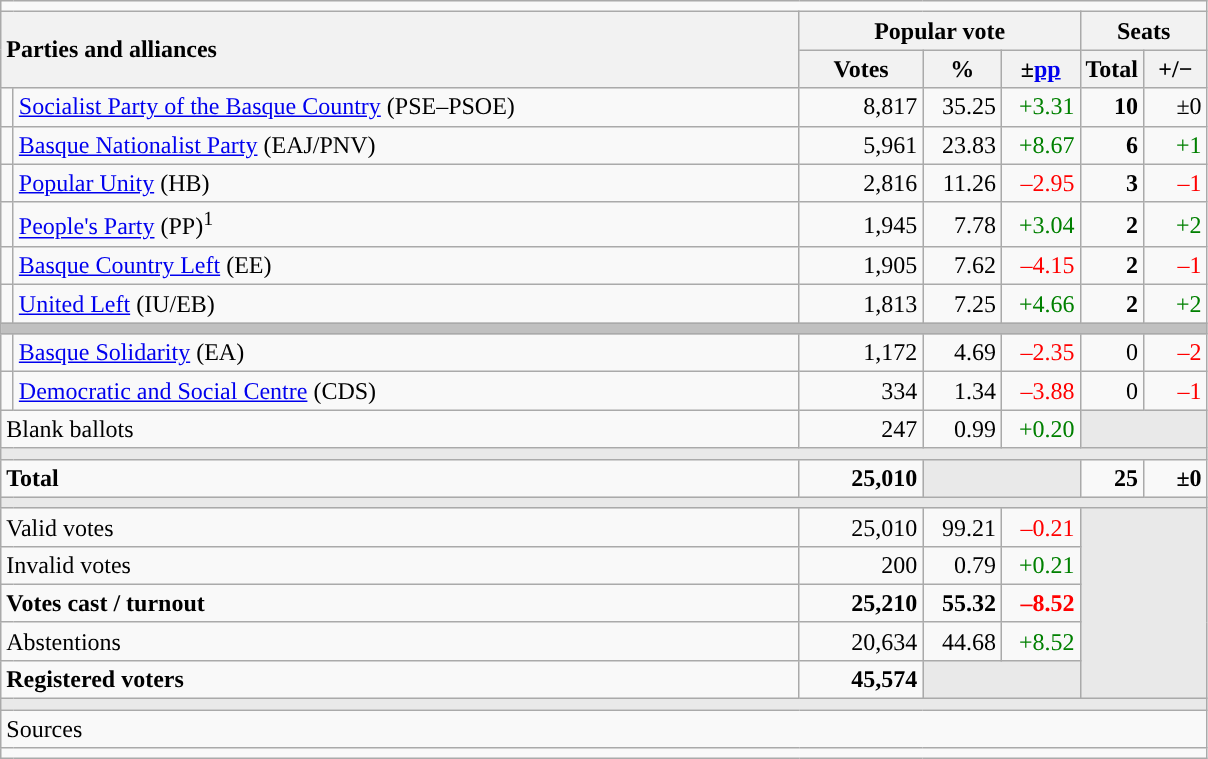<table class="wikitable" style="text-align:right;">
<tr>
<td colspan="7"></td>
</tr>
<tr>
<th style="text-align:left;" rowspan="2" colspan="2" width="525">Parties and alliances</th>
<th colspan="3">Popular vote</th>
<th colspan="2">Seats</th>
</tr>
<tr>
<th width="75">Votes</th>
<th width="45">%</th>
<th width="45">±<a href='#'>pp</a></th>
<th width="35">Total</th>
<th width="35">+/−</th>
</tr>
<tr>
<td width="1" style="color:inherit;background:"></td>
<td align="left"><a href='#'>Socialist Party of the Basque Country</a> (PSE–PSOE)</td>
<td>8,817</td>
<td>35.25</td>
<td style="color:green;">+3.31</td>
<td><strong>10</strong></td>
<td>±0</td>
</tr>
<tr>
<td style="color:inherit;background:"></td>
<td align="left"><a href='#'>Basque Nationalist Party</a> (EAJ/PNV)</td>
<td>5,961</td>
<td>23.83</td>
<td style="color:green;">+8.67</td>
<td><strong>6</strong></td>
<td style="color:green;">+1</td>
</tr>
<tr>
<td style="color:inherit;background:"></td>
<td align="left"><a href='#'>Popular Unity</a> (HB)</td>
<td>2,816</td>
<td>11.26</td>
<td style="color:red;">–2.95</td>
<td><strong>3</strong></td>
<td style="color:red;">–1</td>
</tr>
<tr>
<td style="color:inherit;background:"></td>
<td align="left"><a href='#'>People's Party</a> (PP)<sup>1</sup></td>
<td>1,945</td>
<td>7.78</td>
<td style="color:green;">+3.04</td>
<td><strong>2</strong></td>
<td style="color:green;">+2</td>
</tr>
<tr>
<td style="color:inherit;background:"></td>
<td align="left"><a href='#'>Basque Country Left</a> (EE)</td>
<td>1,905</td>
<td>7.62</td>
<td style="color:red;">–4.15</td>
<td><strong>2</strong></td>
<td style="color:red;">–1</td>
</tr>
<tr>
<td style="color:inherit;background:"></td>
<td align="left"><a href='#'>United Left</a> (IU/EB)</td>
<td>1,813</td>
<td>7.25</td>
<td style="color:green;">+4.66</td>
<td><strong>2</strong></td>
<td style="color:green;">+2</td>
</tr>
<tr>
<td colspan="7" bgcolor="#C0C0C0"></td>
</tr>
<tr>
<td style="color:inherit;background:"></td>
<td align="left"><a href='#'>Basque Solidarity</a> (EA)</td>
<td>1,172</td>
<td>4.69</td>
<td style="color:red;">–2.35</td>
<td>0</td>
<td style="color:red;">–2</td>
</tr>
<tr>
<td style="color:inherit;background:"></td>
<td align="left"><a href='#'>Democratic and Social Centre</a> (CDS)</td>
<td>334</td>
<td>1.34</td>
<td style="color:red;">–3.88</td>
<td>0</td>
<td style="color:red;">–1</td>
</tr>
<tr>
<td align="left" colspan="2">Blank ballots</td>
<td>247</td>
<td>0.99</td>
<td style="color:green;">+0.20</td>
<td bgcolor="#E9E9E9" colspan="2"></td>
</tr>
<tr>
<td colspan="7" bgcolor="#E9E9E9"></td>
</tr>
<tr style="font-weight:bold;">
<td align="left" colspan="2">Total</td>
<td>25,010</td>
<td bgcolor="#E9E9E9" colspan="2"></td>
<td>25</td>
<td>±0</td>
</tr>
<tr>
<td colspan="7" bgcolor="#E9E9E9"></td>
</tr>
<tr>
<td align="left" colspan="2">Valid votes</td>
<td>25,010</td>
<td>99.21</td>
<td style="color:red;">–0.21</td>
<td bgcolor="#E9E9E9" colspan="2" rowspan="5"></td>
</tr>
<tr>
<td align="left" colspan="2">Invalid votes</td>
<td>200</td>
<td>0.79</td>
<td style="color:green;">+0.21</td>
</tr>
<tr style="font-weight:bold;">
<td align="left" colspan="2">Votes cast / turnout</td>
<td>25,210</td>
<td>55.32</td>
<td style="color:red;">–8.52</td>
</tr>
<tr>
<td align="left" colspan="2">Abstentions</td>
<td>20,634</td>
<td>44.68</td>
<td style="color:green;">+8.52</td>
</tr>
<tr style="font-weight:bold;">
<td align="left" colspan="2">Registered voters</td>
<td>45,574</td>
<td bgcolor="#E9E9E9" colspan="2"></td>
</tr>
<tr>
<td colspan="7" bgcolor="#E9E9E9"></td>
</tr>
<tr>
<td align="left" colspan="7">Sources</td>
</tr>
<tr>
<td colspan="7" style="text-align:left; max-width:790px;"></td>
</tr>
</table>
